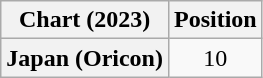<table class="wikitable plainrowheaders" style="text-align:center">
<tr>
<th scope="col">Chart (2023)</th>
<th scope="col">Position</th>
</tr>
<tr>
<th scope="row">Japan (Oricon)</th>
<td>10</td>
</tr>
</table>
